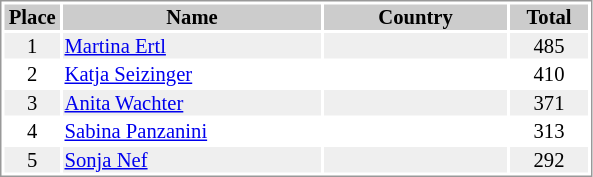<table border="0" style="border: 1px solid #999; background-color:#FFFFFF; text-align:center; font-size:86%; line-height:15px;">
<tr align="center" bgcolor="#CCCCCC">
<th width=35>Place</th>
<th width=170>Name</th>
<th width=120>Country</th>
<th width=50>Total</th>
</tr>
<tr bgcolor="#EFEFEF">
<td>1</td>
<td align="left"><a href='#'>Martina Ertl</a></td>
<td align="left"></td>
<td>485</td>
</tr>
<tr>
<td>2</td>
<td align="left"><a href='#'>Katja Seizinger</a></td>
<td align="left"></td>
<td>410</td>
</tr>
<tr bgcolor="#EFEFEF">
<td>3</td>
<td align="left"><a href='#'>Anita Wachter</a></td>
<td align="left"></td>
<td>371</td>
</tr>
<tr>
<td>4</td>
<td align="left"><a href='#'>Sabina Panzanini</a></td>
<td align="left"></td>
<td>313</td>
</tr>
<tr bgcolor="#EFEFEF">
<td>5</td>
<td align="left"><a href='#'>Sonja Nef</a></td>
<td align="left"> </td>
<td>292</td>
</tr>
</table>
